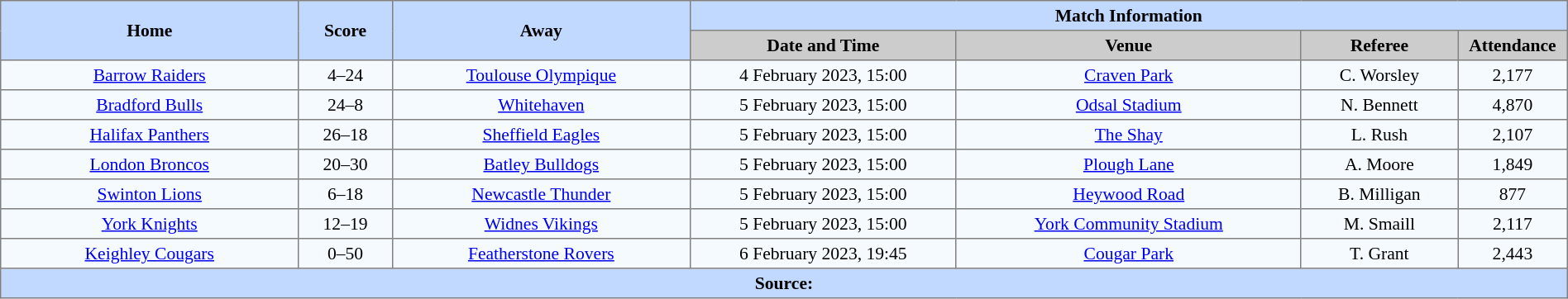<table border=1 style="border-collapse:collapse; font-size:90%; text-align:center;" cellpadding=3 cellspacing=0 width=100%>
<tr bgcolor=#C1D8FF>
<th scope="col" rowspan=2 width=19%>Home</th>
<th scope="col" rowspan=2 width=6%>Score</th>
<th scope="col" rowspan=2 width=19%>Away</th>
<th colspan=6>Match Information</th>
</tr>
<tr bgcolor=#CCCCCC>
<th scope="col" width=17%>Date and Time</th>
<th scope="col" width=22%>Venue</th>
<th scope="col" width=10%>Referee</th>
<th scope="col" width=7%>Attendance</th>
</tr>
<tr bgcolor=#F5FAFF>
<td> <a href='#'>Barrow Raiders</a></td>
<td>4–24</td>
<td> <a href='#'>Toulouse Olympique</a></td>
<td>4 February 2023, 15:00</td>
<td><a href='#'>Craven Park</a></td>
<td>C. Worsley</td>
<td>2,177</td>
</tr>
<tr bgcolor=#F5FAFF>
<td> <a href='#'>Bradford Bulls</a></td>
<td>24–8</td>
<td> <a href='#'>Whitehaven</a></td>
<td>5 February 2023, 15:00</td>
<td><a href='#'>Odsal Stadium</a></td>
<td>N. Bennett</td>
<td>4,870</td>
</tr>
<tr bgcolor=#F5FAFF>
<td> <a href='#'>Halifax Panthers</a></td>
<td>26–18</td>
<td> <a href='#'>Sheffield Eagles</a></td>
<td>5 February 2023, 15:00</td>
<td><a href='#'>The Shay</a></td>
<td>L. Rush</td>
<td>2,107</td>
</tr>
<tr bgcolor=#F5FAFF>
<td> <a href='#'>London Broncos</a></td>
<td>20–30</td>
<td> <a href='#'>Batley Bulldogs</a></td>
<td>5 February 2023, 15:00</td>
<td><a href='#'>Plough Lane</a></td>
<td>A. Moore</td>
<td>1,849</td>
</tr>
<tr bgcolor=#F5FAFF>
<td> <a href='#'>Swinton Lions</a></td>
<td>6–18</td>
<td> <a href='#'>Newcastle Thunder</a></td>
<td>5 February 2023, 15:00</td>
<td><a href='#'>Heywood Road</a></td>
<td>B. Milligan</td>
<td>877</td>
</tr>
<tr bgcolor=#F5FAFF>
<td> <a href='#'>York Knights</a></td>
<td>12–19</td>
<td> <a href='#'>Widnes Vikings</a></td>
<td>5 February 2023, 15:00</td>
<td><a href='#'>York Community Stadium</a></td>
<td>M. Smaill</td>
<td>2,117</td>
</tr>
<tr bgcolor=#F5FAFF>
<td> <a href='#'>Keighley Cougars</a></td>
<td>0–50</td>
<td> <a href='#'>Featherstone Rovers</a></td>
<td>6 February 2023, 19:45</td>
<td><a href='#'>Cougar Park</a></td>
<td>T. Grant</td>
<td>2,443</td>
</tr>
<tr style="background:#c1d8ff;">
<th colspan=7>Source:</th>
</tr>
</table>
